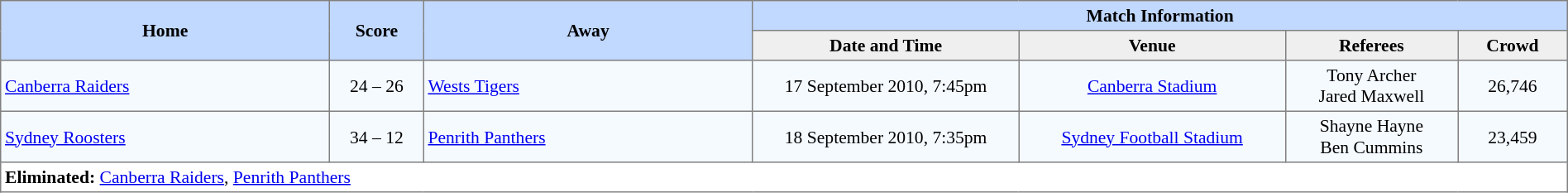<table border="1" cellpadding="3" cellspacing="0" style="border-collapse:collapse; font-size:90%; width:100%">
<tr style="background:#c1d8ff;">
<th rowspan="2" style="width:21%;">Home</th>
<th rowspan="2" style="width:6%;">Score</th>
<th rowspan="2" style="width:21%;">Away</th>
<th colspan=6>Match Information</th>
</tr>
<tr style="background:#efefef;">
<th width=17%>Date and Time</th>
<th width=17%>Venue</th>
<th width=11%>Referees</th>
<th width=7%>Crowd</th>
</tr>
<tr style="text-align:center; background:#f5faff;">
<td align=left> <a href='#'>Canberra Raiders</a></td>
<td>24 – 26</td>
<td align=left> <a href='#'>Wests Tigers</a></td>
<td>17 September 2010, 7:45pm</td>
<td><a href='#'>Canberra Stadium</a></td>
<td>Tony Archer<br>Jared Maxwell</td>
<td>26,746</td>
</tr>
<tr style="text-align:center; background:#f5faff;">
<td align=left> <a href='#'>Sydney Roosters</a></td>
<td>34 – 12</td>
<td align=left> <a href='#'>Penrith Panthers</a></td>
<td>18 September 2010, 7:35pm</td>
<td><a href='#'>Sydney Football Stadium</a></td>
<td>Shayne Hayne<br>Ben Cummins</td>
<td>23,459</td>
</tr>
<tr>
<td colspan="7" style="text-align:left;"><strong>Eliminated:</strong> <a href='#'>Canberra Raiders</a>, <a href='#'>Penrith Panthers</a></td>
</tr>
</table>
